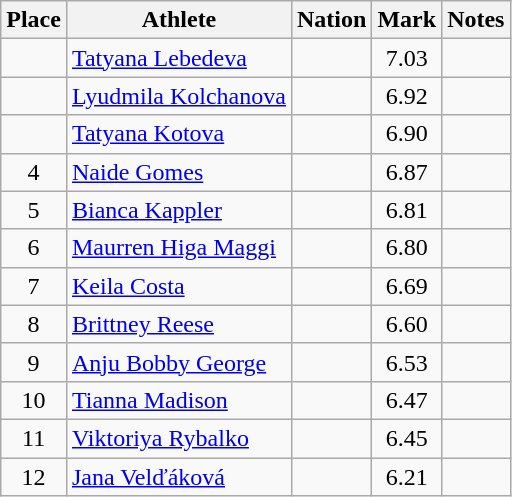<table class="wikitable" style="text-align:center">
<tr>
<th>Place</th>
<th>Athlete</th>
<th>Nation</th>
<th>Mark</th>
<th>Notes</th>
</tr>
<tr>
<td></td>
<td align=left><a href='#'>Tatyana Lebedeva</a></td>
<td align=left></td>
<td>7.03</td>
<td></td>
</tr>
<tr>
<td></td>
<td align=left><a href='#'>Lyudmila Kolchanova</a></td>
<td align=left></td>
<td>6.92</td>
<td></td>
</tr>
<tr>
<td></td>
<td align=left><a href='#'>Tatyana Kotova</a></td>
<td align=left></td>
<td>6.90</td>
<td></td>
</tr>
<tr>
<td>4</td>
<td align=left><a href='#'>Naide Gomes</a></td>
<td align=left></td>
<td>6.87</td>
<td></td>
</tr>
<tr>
<td>5</td>
<td align=left><a href='#'>Bianca Kappler</a></td>
<td align=left></td>
<td>6.81</td>
<td></td>
</tr>
<tr>
<td>6</td>
<td align=left><a href='#'>Maurren Higa Maggi</a></td>
<td align=left></td>
<td>6.80</td>
<td></td>
</tr>
<tr>
<td>7</td>
<td align=left><a href='#'>Keila Costa</a></td>
<td align=left></td>
<td>6.69</td>
<td></td>
</tr>
<tr>
<td>8</td>
<td align=left><a href='#'>Brittney Reese</a></td>
<td align=left></td>
<td>6.60</td>
<td></td>
</tr>
<tr>
<td>9</td>
<td align=left><a href='#'>Anju Bobby George</a></td>
<td align=left></td>
<td>6.53</td>
<td></td>
</tr>
<tr>
<td>10</td>
<td align=left><a href='#'>Tianna Madison</a></td>
<td align=left></td>
<td>6.47</td>
<td></td>
</tr>
<tr>
<td>11</td>
<td align=left><a href='#'>Viktoriya Rybalko</a></td>
<td align=left></td>
<td>6.45</td>
<td></td>
</tr>
<tr>
<td>12</td>
<td align=left><a href='#'>Jana Velďáková</a></td>
<td align=left></td>
<td>6.21</td>
<td></td>
</tr>
</table>
